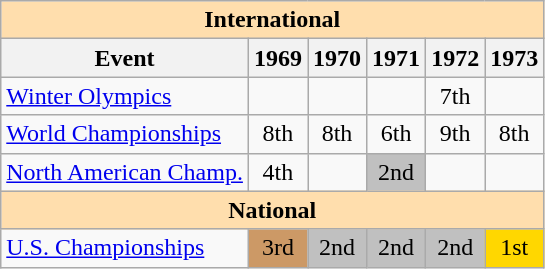<table class="wikitable" style="text-align:center">
<tr>
<th style="background-color: #ffdead; " colspan=6 align=center>International</th>
</tr>
<tr>
<th>Event</th>
<th>1969</th>
<th>1970</th>
<th>1971</th>
<th>1972</th>
<th>1973</th>
</tr>
<tr>
<td align=left><a href='#'>Winter Olympics</a></td>
<td></td>
<td></td>
<td></td>
<td>7th</td>
<td></td>
</tr>
<tr>
<td align=left><a href='#'>World Championships</a></td>
<td>8th</td>
<td>8th</td>
<td>6th</td>
<td>9th</td>
<td>8th</td>
</tr>
<tr>
<td align=left><a href='#'>North American Champ.</a></td>
<td>4th</td>
<td></td>
<td bgcolor=silver>2nd</td>
<td></td>
<td></td>
</tr>
<tr>
<th style="background-color: #ffdead; " colspan=6 align=center>National</th>
</tr>
<tr>
<td align=left><a href='#'>U.S. Championships</a></td>
<td bgcolor=cc9966>3rd</td>
<td bgcolor=silver>2nd</td>
<td bgcolor=silver>2nd</td>
<td bgcolor=silver>2nd</td>
<td bgcolor=gold>1st</td>
</tr>
</table>
